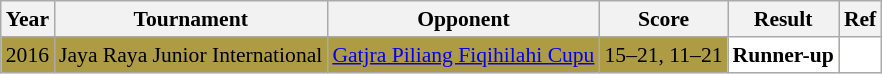<table class="sortable wikitable" style="font-size: 90%">
<tr>
<th>Year</th>
<th>Tournament</th>
<th>Opponent</th>
<th>Score</th>
<th>Result</th>
<th>Ref</th>
</tr>
<tr style="background:#AE9C45">
<td align="center">2016</td>
<td align="left">Jaya Raya Junior International</td>
<td align="left"> <a href='#'>Gatjra Piliang Fiqihilahi Cupu</a></td>
<td align="left">15–21, 11–21</td>
<td style="text-align:left; background:white"> <strong>Runner-up</strong></td>
<td style="text-align:center; background:white"></td>
</tr>
</table>
